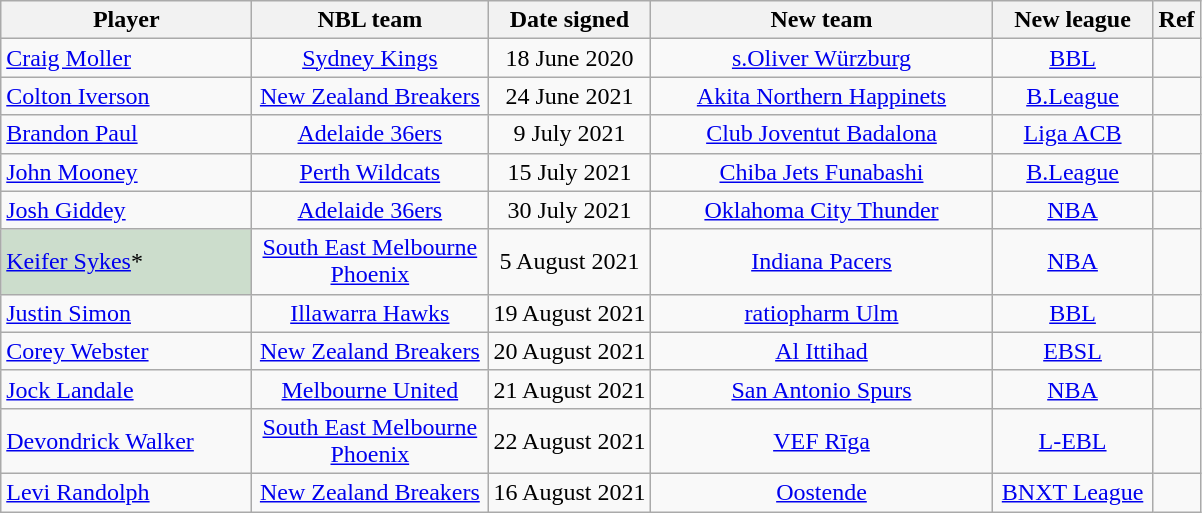<table class="wikitable sortable" style="text-align:center">
<tr>
<th style="width:160px">Player</th>
<th style="width:150px">NBL team</th>
<th>Date signed</th>
<th style="width:220px">New team</th>
<th style="width:100px">New league</th>
<th class="unsortable">Ref</th>
</tr>
<tr>
<td align="left"><a href='#'>Craig Moller</a></td>
<td><a href='#'>Sydney Kings</a></td>
<td>18 June 2020</td>
<td><a href='#'>s.Oliver Würzburg</a></td>
<td><a href='#'>BBL</a></td>
<td></td>
</tr>
<tr>
<td align="left"><a href='#'>Colton Iverson</a></td>
<td><a href='#'>New Zealand Breakers</a></td>
<td>24 June 2021</td>
<td><a href='#'>Akita Northern Happinets</a></td>
<td><a href='#'>B.League</a></td>
<td></td>
</tr>
<tr>
<td align="left"><a href='#'>Brandon Paul</a></td>
<td><a href='#'>Adelaide 36ers</a></td>
<td>9 July 2021</td>
<td><a href='#'>Club Joventut Badalona</a></td>
<td><a href='#'>Liga ACB</a></td>
<td></td>
</tr>
<tr>
<td align="left"><a href='#'>John Mooney</a></td>
<td><a href='#'>Perth Wildcats</a></td>
<td>15 July 2021</td>
<td><a href='#'>Chiba Jets Funabashi</a></td>
<td><a href='#'>B.League</a></td>
<td></td>
</tr>
<tr>
<td align="left"><a href='#'>Josh Giddey</a></td>
<td><a href='#'>Adelaide 36ers</a></td>
<td>30 July 2021</td>
<td><a href='#'>Oklahoma City Thunder</a></td>
<td><a href='#'>NBA</a></td>
<td></td>
</tr>
<tr>
<td style="background:#cdc;" align="left"><a href='#'>Keifer Sykes</a>*</td>
<td><a href='#'>South East Melbourne Phoenix</a></td>
<td>5 August 2021</td>
<td><a href='#'>Indiana Pacers</a></td>
<td><a href='#'>NBA</a></td>
<td></td>
</tr>
<tr>
<td align="left"><a href='#'>Justin Simon</a></td>
<td><a href='#'>Illawarra Hawks</a></td>
<td>19 August 2021</td>
<td><a href='#'>ratiopharm Ulm</a></td>
<td><a href='#'>BBL</a></td>
<td></td>
</tr>
<tr>
<td align="left"><a href='#'>Corey Webster</a></td>
<td><a href='#'>New Zealand Breakers</a></td>
<td>20 August 2021</td>
<td><a href='#'>Al Ittihad</a></td>
<td><a href='#'>EBSL</a></td>
<td></td>
</tr>
<tr>
<td align="left"><a href='#'>Jock Landale</a></td>
<td><a href='#'>Melbourne United</a></td>
<td>21 August 2021</td>
<td><a href='#'>San Antonio Spurs</a></td>
<td><a href='#'>NBA</a></td>
<td></td>
</tr>
<tr>
<td align="left"><a href='#'>Devondrick Walker</a></td>
<td><a href='#'>South East Melbourne Phoenix</a></td>
<td>22 August 2021</td>
<td><a href='#'>VEF Rīga</a></td>
<td><a href='#'>L-EBL</a></td>
<td></td>
</tr>
<tr>
<td align="left"><a href='#'>Levi Randolph</a></td>
<td><a href='#'>New Zealand Breakers</a></td>
<td>16 August 2021</td>
<td><a href='#'>Oostende</a></td>
<td><a href='#'>BNXT League</a></td>
<td></td>
</tr>
</table>
